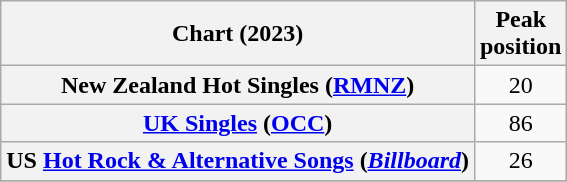<table class="wikitable sortable plainrowheaders" style="text-align:center">
<tr>
<th scope="col">Chart (2023)</th>
<th scope="col">Peak<br>position</th>
</tr>
<tr>
<th scope="row">New Zealand Hot Singles (<a href='#'>RMNZ</a>)</th>
<td>20</td>
</tr>
<tr>
<th scope="row"><a href='#'>UK Singles</a> (<a href='#'>OCC</a>)</th>
<td>86</td>
</tr>
<tr>
<th scope="row">US <a href='#'>Hot Rock & Alternative Songs</a> (<em><a href='#'>Billboard</a></em>)</th>
<td>26</td>
</tr>
<tr>
</tr>
</table>
